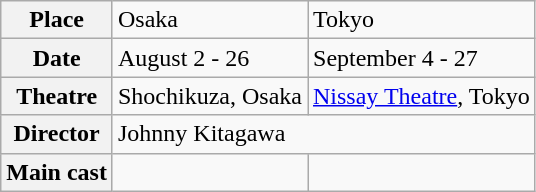<table class="wikitable">
<tr>
<th>Place</th>
<td>Osaka</td>
<td>Tokyo</td>
</tr>
<tr>
<th>Date</th>
<td>August 2 - 26</td>
<td>September 4 - 27</td>
</tr>
<tr>
<th>Theatre</th>
<td>Shochikuza, Osaka</td>
<td><a href='#'>Nissay Theatre</a>, Tokyo</td>
</tr>
<tr>
<th>Director</th>
<td colspan="2">Johnny Kitagawa</td>
</tr>
<tr>
<th>Main cast</th>
<td></td>
<td></td>
</tr>
</table>
